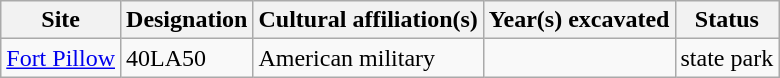<table class="wikitable">
<tr>
<th>Site</th>
<th>Designation</th>
<th>Cultural affiliation(s)</th>
<th>Year(s) excavated</th>
<th>Status</th>
</tr>
<tr>
<td><a href='#'>Fort Pillow</a></td>
<td>40LA50</td>
<td>American military</td>
<td></td>
<td>state park</td>
</tr>
</table>
